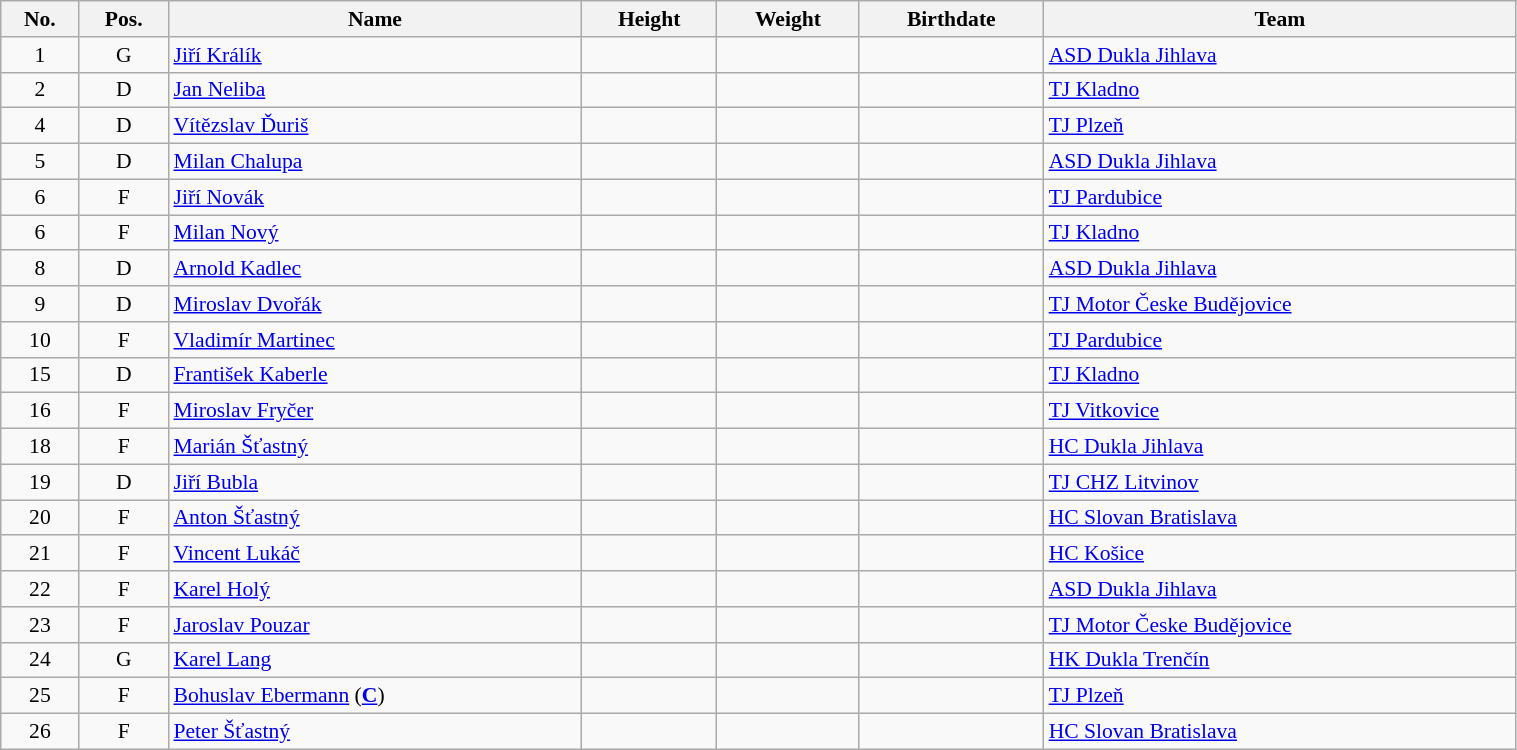<table class="wikitable sortable" width="80%" style="font-size: 90%; text-align: center;">
<tr>
<th>No.</th>
<th>Pos.</th>
<th>Name</th>
<th>Height</th>
<th>Weight</th>
<th>Birthdate</th>
<th>Team</th>
</tr>
<tr>
<td>1</td>
<td>G</td>
<td style="text-align:left;"><a href='#'>Jiří Králík</a></td>
<td></td>
<td></td>
<td style="text-align:right;"></td>
<td style="text-align:left;"> <a href='#'>ASD Dukla Jihlava</a></td>
</tr>
<tr>
<td>2</td>
<td>D</td>
<td style="text-align:left;"><a href='#'>Jan Neliba</a></td>
<td></td>
<td></td>
<td style="text-align:right;"></td>
<td style="text-align:left;"> <a href='#'>TJ Kladno</a></td>
</tr>
<tr>
<td>4</td>
<td>D</td>
<td style="text-align:left;"><a href='#'>Vítězslav Ďuriš</a></td>
<td></td>
<td></td>
<td style="text-align:right;"></td>
<td style="text-align:left;"> <a href='#'>TJ Plzeň</a></td>
</tr>
<tr>
<td>5</td>
<td>D</td>
<td style="text-align:left;"><a href='#'>Milan Chalupa</a></td>
<td></td>
<td></td>
<td style="text-align:right;"></td>
<td style="text-align:left;"> <a href='#'>ASD Dukla Jihlava</a></td>
</tr>
<tr>
<td>6</td>
<td>F</td>
<td style="text-align:left;"><a href='#'>Jiří Novák</a></td>
<td></td>
<td></td>
<td style="text-align:right;"></td>
<td style="text-align:left;"> <a href='#'>TJ Pardubice</a></td>
</tr>
<tr>
<td>6</td>
<td>F</td>
<td style="text-align:left;"><a href='#'>Milan Nový</a></td>
<td></td>
<td></td>
<td style="text-align:right;"></td>
<td style="text-align:left;"> <a href='#'>TJ Kladno</a></td>
</tr>
<tr>
<td>8</td>
<td>D</td>
<td style="text-align:left;"><a href='#'>Arnold Kadlec</a></td>
<td></td>
<td></td>
<td style="text-align:right;"></td>
<td style="text-align:left;"> <a href='#'>ASD Dukla Jihlava</a></td>
</tr>
<tr>
<td>9</td>
<td>D</td>
<td style="text-align:left;"><a href='#'>Miroslav Dvořák</a></td>
<td></td>
<td></td>
<td style="text-align:right;"></td>
<td style="text-align:left;"> <a href='#'>TJ Motor Česke Budějovice</a></td>
</tr>
<tr>
<td>10</td>
<td>F</td>
<td style="text-align:left;"><a href='#'>Vladimír Martinec</a></td>
<td></td>
<td></td>
<td style="text-align:right;"></td>
<td style="text-align:left;"> <a href='#'>TJ Pardubice</a></td>
</tr>
<tr>
<td>15</td>
<td>D</td>
<td style="text-align:left;"><a href='#'>František Kaberle</a></td>
<td></td>
<td></td>
<td style="text-align:right;"></td>
<td style="text-align:left;"> <a href='#'>TJ Kladno</a></td>
</tr>
<tr>
<td>16</td>
<td>F</td>
<td style="text-align:left;"><a href='#'>Miroslav Fryčer</a></td>
<td></td>
<td></td>
<td style="text-align:right;"></td>
<td style="text-align:left;"> <a href='#'>TJ Vitkovice</a></td>
</tr>
<tr>
<td>18</td>
<td>F</td>
<td style="text-align:left;"><a href='#'>Marián Šťastný</a></td>
<td></td>
<td></td>
<td style="text-align:right;"></td>
<td style="text-align:left;"> <a href='#'>HC Dukla Jihlava</a></td>
</tr>
<tr>
<td>19</td>
<td>D</td>
<td style="text-align:left;"><a href='#'>Jiří Bubla</a></td>
<td></td>
<td></td>
<td style="text-align:right;"></td>
<td style="text-align:left;"> <a href='#'>TJ CHZ Litvinov</a></td>
</tr>
<tr>
<td>20</td>
<td>F</td>
<td style="text-align:left;"><a href='#'>Anton Šťastný</a></td>
<td></td>
<td></td>
<td style="text-align:right;"></td>
<td style="text-align:left;"> <a href='#'>HC Slovan Bratislava</a></td>
</tr>
<tr>
<td>21</td>
<td>F</td>
<td style="text-align:left;"><a href='#'>Vincent Lukáč</a></td>
<td></td>
<td></td>
<td style="text-align:right;"></td>
<td style="text-align:left;"> <a href='#'>HC Košice</a></td>
</tr>
<tr>
<td>22</td>
<td>F</td>
<td style="text-align:left;"><a href='#'>Karel Holý</a></td>
<td></td>
<td></td>
<td style="text-align:right;"></td>
<td style="text-align:left;"> <a href='#'>ASD Dukla Jihlava</a></td>
</tr>
<tr>
<td>23</td>
<td>F</td>
<td style="text-align:left;"><a href='#'>Jaroslav Pouzar</a></td>
<td></td>
<td></td>
<td style="text-align:right;"></td>
<td style="text-align:left;"> <a href='#'>TJ Motor Česke Budějovice</a></td>
</tr>
<tr>
<td>24</td>
<td>G</td>
<td style="text-align:left;"><a href='#'>Karel Lang</a></td>
<td></td>
<td></td>
<td style="text-align:right;"></td>
<td style="text-align:left;"> <a href='#'>HK Dukla Trenčín</a></td>
</tr>
<tr>
<td>25</td>
<td>F</td>
<td style="text-align:left;"><a href='#'>Bohuslav Ebermann</a> (<strong><a href='#'>C</a></strong>)</td>
<td></td>
<td></td>
<td style="text-align:right;"></td>
<td style="text-align:left;"> <a href='#'>TJ Plzeň</a></td>
</tr>
<tr>
<td>26</td>
<td>F</td>
<td style="text-align:left;"><a href='#'>Peter Šťastný</a></td>
<td></td>
<td></td>
<td style="text-align:right;"></td>
<td style="text-align:left;"> <a href='#'>HC Slovan Bratislava</a></td>
</tr>
</table>
